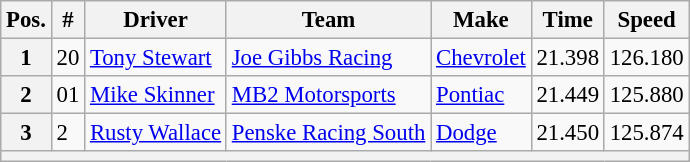<table class="wikitable" style="font-size:95%">
<tr>
<th>Pos.</th>
<th>#</th>
<th>Driver</th>
<th>Team</th>
<th>Make</th>
<th>Time</th>
<th>Speed</th>
</tr>
<tr>
<th>1</th>
<td>20</td>
<td><a href='#'>Tony Stewart</a></td>
<td><a href='#'>Joe Gibbs Racing</a></td>
<td><a href='#'>Chevrolet</a></td>
<td>21.398</td>
<td>126.180</td>
</tr>
<tr>
<th>2</th>
<td>01</td>
<td><a href='#'>Mike Skinner</a></td>
<td><a href='#'>MB2 Motorsports</a></td>
<td><a href='#'>Pontiac</a></td>
<td>21.449</td>
<td>125.880</td>
</tr>
<tr>
<th>3</th>
<td>2</td>
<td><a href='#'>Rusty Wallace</a></td>
<td><a href='#'>Penske Racing South</a></td>
<td><a href='#'>Dodge</a></td>
<td>21.450</td>
<td>125.874</td>
</tr>
<tr>
<th colspan="7"></th>
</tr>
</table>
